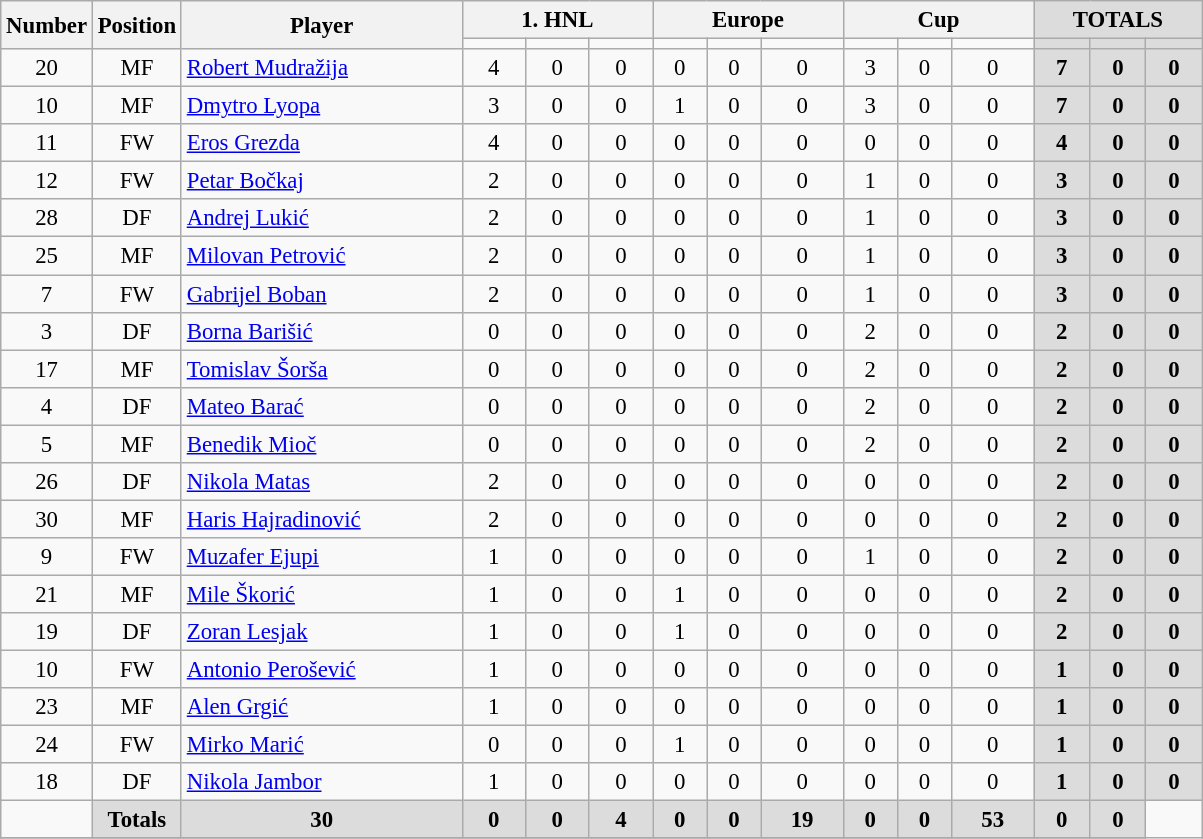<table class="wikitable" style="font-size: 95%; text-align: center">
<tr>
<th width=40 rowspan="2"  align="center"><strong>Number</strong></th>
<th width=40 rowspan="2"  align="center"><strong>Position</strong></th>
<th width=180 rowspan="2"  align="center"><strong>Player</strong></th>
<th width=120 colspan="3" align="center"><strong>1. HNL</strong></th>
<th width=120 colspan="3" align="center"><strong>Europe</strong></th>
<th width=120 colspan="3" align="center"><strong>Cup</strong></th>
<th width=105 colspan="3" align="center" style="background: #DCDCDC">TOTALS</th>
</tr>
<tr>
<td></td>
<td></td>
<td></td>
<td></td>
<td></td>
<td></td>
<td></td>
<td></td>
<td></td>
<th style="background: #DCDCDC"></th>
<th style="background: #DCDCDC"></th>
<th style="background: #DCDCDC"></th>
</tr>
<tr>
<td>20</td>
<td>MF</td>
<td style="text-align:left;"> <a href='#'>Robert Mudražija</a></td>
<td>4</td>
<td>0</td>
<td>0</td>
<td>0</td>
<td>0</td>
<td>0</td>
<td>3</td>
<td>0</td>
<td>0</td>
<th style="background: #DCDCDC"><strong>7</strong></th>
<th style="background: #DCDCDC"><strong>0</strong></th>
<th style="background: #DCDCDC"><strong>0</strong></th>
</tr>
<tr>
<td>10</td>
<td>MF</td>
<td style="text-align:left;"> <a href='#'>Dmytro Lyopa</a></td>
<td>3</td>
<td>0</td>
<td>0</td>
<td>1</td>
<td>0</td>
<td>0</td>
<td>3</td>
<td>0</td>
<td>0</td>
<th style="background: #DCDCDC"><strong>7</strong></th>
<th style="background: #DCDCDC"><strong>0</strong></th>
<th style="background: #DCDCDC"><strong>0</strong></th>
</tr>
<tr>
<td>11</td>
<td>FW</td>
<td style="text-align:left;"> <a href='#'>Eros Grezda</a></td>
<td>4</td>
<td>0</td>
<td>0</td>
<td>0</td>
<td>0</td>
<td>0</td>
<td>0</td>
<td>0</td>
<td>0</td>
<th style="background: #DCDCDC"><strong>4</strong></th>
<th style="background: #DCDCDC"><strong>0</strong></th>
<th style="background: #DCDCDC"><strong>0</strong></th>
</tr>
<tr>
<td>12</td>
<td>FW</td>
<td style="text-align:left;"> <a href='#'>Petar Bočkaj</a></td>
<td>2</td>
<td>0</td>
<td>0</td>
<td>0</td>
<td>0</td>
<td>0</td>
<td>1</td>
<td>0</td>
<td>0</td>
<th style="background: #DCDCDC"><strong>3</strong></th>
<th style="background: #DCDCDC"><strong>0</strong></th>
<th style="background: #DCDCDC"><strong>0</strong></th>
</tr>
<tr>
<td>28</td>
<td>DF</td>
<td style="text-align:left;">  <a href='#'>Andrej Lukić</a></td>
<td>2</td>
<td>0</td>
<td>0</td>
<td>0</td>
<td>0</td>
<td>0</td>
<td>1</td>
<td>0</td>
<td>0</td>
<th style="background: #DCDCDC"><strong>3</strong></th>
<th style="background: #DCDCDC"><strong>0</strong></th>
<th style="background: #DCDCDC"><strong>0</strong></th>
</tr>
<tr>
<td>25</td>
<td>MF</td>
<td style="text-align:left;">  <a href='#'>Milovan Petrović</a></td>
<td>2</td>
<td>0</td>
<td>0</td>
<td>0</td>
<td>0</td>
<td>0</td>
<td>1</td>
<td>0</td>
<td>0</td>
<th style="background: #DCDCDC"><strong>3</strong></th>
<th style="background: #DCDCDC"><strong>0</strong></th>
<th style="background: #DCDCDC"><strong>0</strong></th>
</tr>
<tr>
<td>7</td>
<td>FW</td>
<td style="text-align:left;"> <a href='#'>Gabrijel Boban</a></td>
<td>2</td>
<td>0</td>
<td>0</td>
<td>0</td>
<td>0</td>
<td>0</td>
<td>1</td>
<td>0</td>
<td>0</td>
<th style="background: #DCDCDC"><strong>3</strong></th>
<th style="background: #DCDCDC"><strong>0</strong></th>
<th style="background: #DCDCDC"><strong>0</strong></th>
</tr>
<tr>
<td>3</td>
<td>DF</td>
<td style="text-align:left;"> <a href='#'>Borna Barišić</a></td>
<td>0</td>
<td>0</td>
<td>0</td>
<td>0</td>
<td>0</td>
<td>0</td>
<td>2</td>
<td>0</td>
<td>0</td>
<th style="background: #DCDCDC"><strong>2</strong></th>
<th style="background: #DCDCDC"><strong>0</strong></th>
<th style="background: #DCDCDC"><strong>0</strong></th>
</tr>
<tr>
<td>17</td>
<td>MF</td>
<td style="text-align:left;"> <a href='#'>Tomislav Šorša</a></td>
<td>0</td>
<td>0</td>
<td>0</td>
<td>0</td>
<td>0</td>
<td>0</td>
<td>2</td>
<td>0</td>
<td>0</td>
<th style="background: #DCDCDC"><strong>2</strong></th>
<th style="background: #DCDCDC"><strong>0</strong></th>
<th style="background: #DCDCDC"><strong>0</strong></th>
</tr>
<tr>
<td>4</td>
<td>DF</td>
<td style="text-align:left;"> <a href='#'>Mateo Barać</a></td>
<td>0</td>
<td>0</td>
<td>0</td>
<td>0</td>
<td>0</td>
<td>0</td>
<td>2</td>
<td>0</td>
<td>0</td>
<th style="background: #DCDCDC"><strong>2</strong></th>
<th style="background: #DCDCDC"><strong>0</strong></th>
<th style="background: #DCDCDC"><strong>0</strong></th>
</tr>
<tr>
<td>5</td>
<td>MF</td>
<td style="text-align:left;"> <a href='#'>Benedik Mioč</a></td>
<td>0</td>
<td>0</td>
<td>0</td>
<td>0</td>
<td>0</td>
<td>0</td>
<td>2</td>
<td>0</td>
<td>0</td>
<th style="background: #DCDCDC"><strong>2</strong></th>
<th style="background: #DCDCDC"><strong>0</strong></th>
<th style="background: #DCDCDC"><strong>0</strong></th>
</tr>
<tr>
<td>26</td>
<td>DF</td>
<td style="text-align:left;"> <a href='#'>Nikola Matas</a></td>
<td>2</td>
<td>0</td>
<td>0</td>
<td>0</td>
<td>0</td>
<td>0</td>
<td>0</td>
<td>0</td>
<td>0</td>
<th style="background: #DCDCDC"><strong>2</strong></th>
<th style="background: #DCDCDC"><strong>0</strong></th>
<th style="background: #DCDCDC"><strong>0</strong></th>
</tr>
<tr>
<td>30</td>
<td>MF</td>
<td style="text-align:left;"><a href='#'>Haris Hajradinović</a></td>
<td>2</td>
<td>0</td>
<td>0</td>
<td>0</td>
<td>0</td>
<td>0</td>
<td>0</td>
<td>0</td>
<td>0</td>
<th style="background: #DCDCDC"><strong>2</strong></th>
<th style="background: #DCDCDC"><strong>0</strong></th>
<th style="background: #DCDCDC"><strong>0</strong></th>
</tr>
<tr>
<td>9</td>
<td>FW</td>
<td style="text-align:left;"> <a href='#'>Muzafer Ejupi</a></td>
<td>1</td>
<td>0</td>
<td>0</td>
<td>0</td>
<td>0</td>
<td>0</td>
<td>1</td>
<td>0</td>
<td>0</td>
<th style="background: #DCDCDC"><strong>2</strong></th>
<th style="background: #DCDCDC"><strong>0</strong></th>
<th style="background: #DCDCDC"><strong>0</strong></th>
</tr>
<tr>
<td>21</td>
<td>MF</td>
<td style="text-align:left;"> <a href='#'>Mile Škorić</a></td>
<td>1</td>
<td>0</td>
<td>0</td>
<td>1</td>
<td>0</td>
<td>0</td>
<td>0</td>
<td>0</td>
<td>0</td>
<th style="background: #DCDCDC"><strong>2</strong></th>
<th style="background: #DCDCDC"><strong>0</strong></th>
<th style="background: #DCDCDC"><strong>0</strong></th>
</tr>
<tr>
<td>19</td>
<td>DF</td>
<td style="text-align:left;"> <a href='#'>Zoran Lesjak</a></td>
<td>1</td>
<td>0</td>
<td>0</td>
<td>1</td>
<td>0</td>
<td>0</td>
<td>0</td>
<td>0</td>
<td>0</td>
<th style="background: #DCDCDC"><strong>2</strong></th>
<th style="background: #DCDCDC"><strong>0</strong></th>
<th style="background: #DCDCDC"><strong>0</strong></th>
</tr>
<tr>
<td>10</td>
<td>FW</td>
<td style="text-align:left;"> <a href='#'>Antonio Perošević</a></td>
<td>1</td>
<td>0</td>
<td>0</td>
<td>0</td>
<td>0</td>
<td>0</td>
<td>0</td>
<td>0</td>
<td>0</td>
<th style="background: #DCDCDC"><strong>1</strong></th>
<th style="background: #DCDCDC"><strong>0</strong></th>
<th style="background: #DCDCDC"><strong>0</strong></th>
</tr>
<tr>
<td>23</td>
<td>MF</td>
<td style="text-align:left;"> <a href='#'>Alen Grgić</a></td>
<td>1</td>
<td>0</td>
<td>0</td>
<td>0</td>
<td>0</td>
<td>0</td>
<td>0</td>
<td>0</td>
<td>0</td>
<th style="background: #DCDCDC"><strong>1</strong></th>
<th style="background: #DCDCDC"><strong>0</strong></th>
<th style="background: #DCDCDC"><strong>0</strong></th>
</tr>
<tr>
<td>24</td>
<td>FW</td>
<td style="text-align:left;"> <a href='#'>Mirko Marić</a></td>
<td>0</td>
<td>0</td>
<td>0</td>
<td>1</td>
<td>0</td>
<td>0</td>
<td>0</td>
<td>0</td>
<td>0</td>
<th style="background: #DCDCDC"><strong>1</strong></th>
<th style="background: #DCDCDC"><strong>0</strong></th>
<th style="background: #DCDCDC"><strong>0</strong></th>
</tr>
<tr>
<td>18</td>
<td>DF</td>
<td style="text-align:left;"> <a href='#'>Nikola Jambor</a></td>
<td>1</td>
<td>0</td>
<td>0</td>
<td>0</td>
<td>0</td>
<td>0</td>
<td>0</td>
<td>0</td>
<td>0</td>
<th style="background: #DCDCDC"><strong>1</strong></th>
<th style="background: #DCDCDC"><strong>0</strong></th>
<th style="background: #DCDCDC"><strong>0</strong></th>
</tr>
<tr>
<td></td>
<th style="background: #DCDCDC"><strong>Totals</strong></th>
<th style="background: #DCDCDC"><strong>30</strong></th>
<th style="background: #DCDCDC"><strong>0</strong></th>
<th style="background: #DCDCDC"><strong>0</strong></th>
<th style="background: #DCDCDC"><strong>4</strong></th>
<th style="background: #DCDCDC"><strong>0</strong></th>
<th style="background: #DCDCDC"><strong>0</strong></th>
<th style="background: #DCDCDC"><strong>19</strong></th>
<th style="background: #DCDCDC"><strong>0</strong></th>
<th style="background: #DCDCDC"><strong>0</strong></th>
<th style="background: #DCDCDC"><strong>53</strong></th>
<th style="background: #DCDCDC"><strong>0</strong></th>
<th style="background: #DCDCDC"><strong>0</strong></th>
</tr>
<tr>
</tr>
</table>
